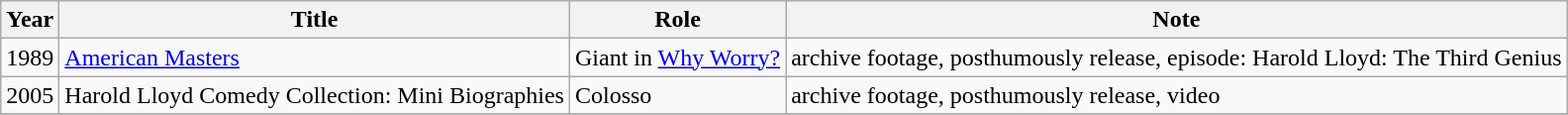<table class="wikitable sortable">
<tr>
<th>Year</th>
<th>Title</th>
<th>Role</th>
<th>Note</th>
</tr>
<tr>
<td>1989</td>
<td><a href='#'>American Masters</a></td>
<td>Giant in <a href='#'>Why Worry?</a></td>
<td>archive footage, posthumously release, episode: Harold Lloyd: The Third Genius</td>
</tr>
<tr>
<td>2005</td>
<td>Harold Lloyd Comedy Collection: Mini Biographies</td>
<td>Colosso</td>
<td>archive footage, posthumously release, video</td>
</tr>
<tr>
</tr>
</table>
